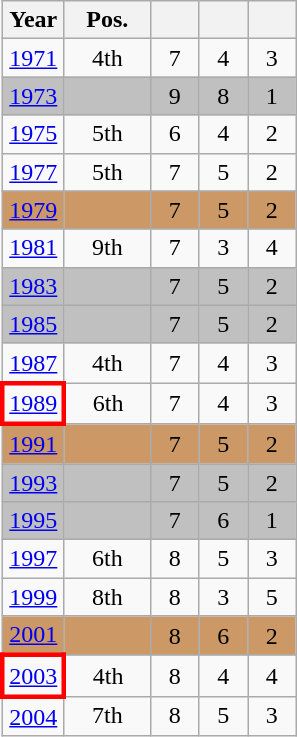<table class="wikitable" style="text-align: center;">
<tr>
<th>Year</th>
<th width="50">Pos.</th>
<th width=25></th>
<th width=25></th>
<th width=25></th>
</tr>
<tr>
<td> <a href='#'>1971</a></td>
<td>4th</td>
<td>7</td>
<td>4</td>
<td>3</td>
</tr>
<tr bgcolor=silver>
<td> <a href='#'>1973</a></td>
<td></td>
<td>9</td>
<td>8</td>
<td>1</td>
</tr>
<tr>
<td> <a href='#'>1975</a></td>
<td>5th</td>
<td>6</td>
<td>4</td>
<td>2</td>
</tr>
<tr>
<td> <a href='#'>1977</a></td>
<td>5th</td>
<td>7</td>
<td>5</td>
<td>2</td>
</tr>
<tr bgcolor=#cc9966>
<td> <a href='#'>1979</a></td>
<td></td>
<td>7</td>
<td>5</td>
<td>2</td>
</tr>
<tr>
<td> <a href='#'>1981</a></td>
<td>9th</td>
<td>7</td>
<td>3</td>
<td>4</td>
</tr>
<tr bgcolor=silver>
<td> <a href='#'>1983</a></td>
<td></td>
<td>7</td>
<td>5</td>
<td>2</td>
</tr>
<tr bgcolor=silver>
<td> <a href='#'>1985</a></td>
<td></td>
<td>7</td>
<td>5</td>
<td>2</td>
</tr>
<tr>
<td> <a href='#'>1987</a></td>
<td>4th</td>
<td>7</td>
<td>4</td>
<td>3</td>
</tr>
<tr>
<td style="border: 3px solid red"> <a href='#'>1989</a></td>
<td>6th</td>
<td>7</td>
<td>4</td>
<td>3</td>
</tr>
<tr bgcolor=#cc9966>
<td> <a href='#'>1991</a></td>
<td></td>
<td>7</td>
<td>5</td>
<td>2</td>
</tr>
<tr bgcolor=silver>
<td> <a href='#'>1993</a></td>
<td></td>
<td>7</td>
<td>5</td>
<td>2</td>
</tr>
<tr bgcolor=silver>
<td> <a href='#'>1995</a></td>
<td></td>
<td>7</td>
<td>6</td>
<td>1</td>
</tr>
<tr>
<td> <a href='#'>1997</a></td>
<td>6th</td>
<td>8</td>
<td>5</td>
<td>3</td>
</tr>
<tr>
<td> <a href='#'>1999</a></td>
<td>8th</td>
<td>8</td>
<td>3</td>
<td>5</td>
</tr>
<tr bgcolor=#cc9966>
<td> <a href='#'>2001</a></td>
<td></td>
<td>8</td>
<td>6</td>
<td>2</td>
</tr>
<tr>
<td style="border: 3px solid red"> <a href='#'>2003</a></td>
<td>4th</td>
<td>8</td>
<td>4</td>
<td>4</td>
</tr>
<tr>
<td> <a href='#'>2004</a></td>
<td>7th</td>
<td>8</td>
<td>5</td>
<td>3</td>
</tr>
</table>
